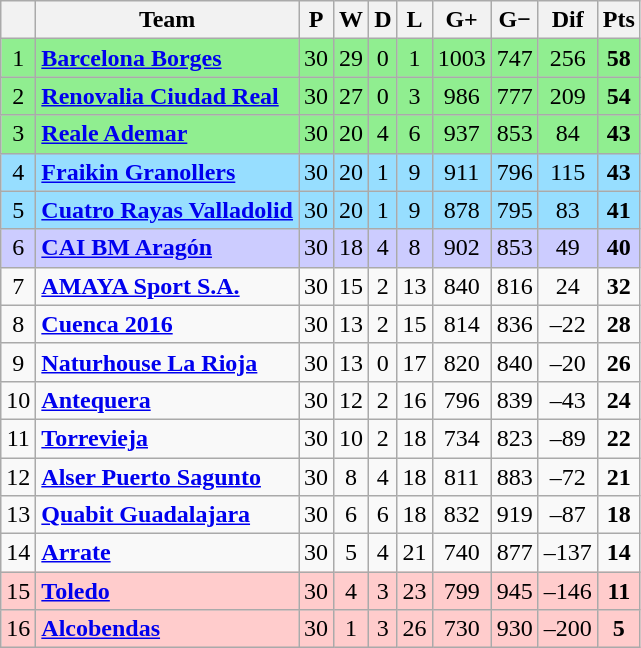<table class="wikitable sortable" style="text-align: center;">
<tr>
<th align="center"></th>
<th align="center">Team</th>
<th align="center">P</th>
<th align="center">W</th>
<th align="center">D</th>
<th align="center">L</th>
<th align="center">G+</th>
<th align="center">G−</th>
<th align="center">Dif</th>
<th align="center">Pts</th>
</tr>
<tr style="background: #90EE90;">
<td>1</td>
<td align="left"><strong><a href='#'>Barcelona Borges</a></strong></td>
<td>30</td>
<td>29</td>
<td>0</td>
<td>1</td>
<td>1003</td>
<td>747</td>
<td>256</td>
<td><strong>58</strong></td>
</tr>
<tr style="background: #90EE90;">
<td>2</td>
<td align="left"><strong><a href='#'>Renovalia Ciudad Real</a></strong></td>
<td>30</td>
<td>27</td>
<td>0</td>
<td>3</td>
<td>986</td>
<td>777</td>
<td>209</td>
<td><strong>54</strong></td>
</tr>
<tr style="background: #90EE90;">
<td>3</td>
<td align="left"><strong><a href='#'>Reale Ademar</a></strong></td>
<td>30</td>
<td>20</td>
<td>4</td>
<td>6</td>
<td>937</td>
<td>853</td>
<td>84</td>
<td><strong>43</strong></td>
</tr>
<tr style="background: #97DEFF;">
<td>4</td>
<td align="left"><strong><a href='#'>Fraikin Granollers</a></strong></td>
<td>30</td>
<td>20</td>
<td>1</td>
<td>9</td>
<td>911</td>
<td>796</td>
<td>115</td>
<td><strong>43</strong></td>
</tr>
<tr style="background: #97DEFF;">
<td>5</td>
<td align="left"><strong><a href='#'>Cuatro Rayas Valladolid</a></strong></td>
<td>30</td>
<td>20</td>
<td>1</td>
<td>9</td>
<td>878</td>
<td>795</td>
<td>83</td>
<td><strong>41</strong></td>
</tr>
<tr style="background: #ccccff;">
<td>6</td>
<td align="left"><strong><a href='#'>CAI BM Aragón</a></strong></td>
<td>30</td>
<td>18</td>
<td>4</td>
<td>8</td>
<td>902</td>
<td>853</td>
<td>49</td>
<td><strong>40</strong></td>
</tr>
<tr>
<td>7</td>
<td align="left"><strong><a href='#'>AMAYA Sport S.A.</a></strong></td>
<td>30</td>
<td>15</td>
<td>2</td>
<td>13</td>
<td>840</td>
<td>816</td>
<td>24</td>
<td><strong>32</strong></td>
</tr>
<tr>
<td>8</td>
<td align="left"><strong><a href='#'>Cuenca 2016</a></strong></td>
<td>30</td>
<td>13</td>
<td>2</td>
<td>15</td>
<td>814</td>
<td>836</td>
<td>–22</td>
<td><strong>28</strong></td>
</tr>
<tr>
<td>9</td>
<td align="left"><strong><a href='#'>Naturhouse La Rioja</a></strong></td>
<td>30</td>
<td>13</td>
<td>0</td>
<td>17</td>
<td>820</td>
<td>840</td>
<td>–20</td>
<td><strong>26</strong></td>
</tr>
<tr>
<td>10</td>
<td align="left"><strong><a href='#'>Antequera</a></strong></td>
<td>30</td>
<td>12</td>
<td>2</td>
<td>16</td>
<td>796</td>
<td>839</td>
<td>–43</td>
<td><strong>24</strong></td>
</tr>
<tr>
<td>11</td>
<td align="left"><strong><a href='#'>Torrevieja</a></strong></td>
<td>30</td>
<td>10</td>
<td>2</td>
<td>18</td>
<td>734</td>
<td>823</td>
<td>–89</td>
<td><strong>22</strong></td>
</tr>
<tr>
<td>12</td>
<td align="left"><strong><a href='#'>Alser Puerto Sagunto</a></strong></td>
<td>30</td>
<td>8</td>
<td>4</td>
<td>18</td>
<td>811</td>
<td>883</td>
<td>–72</td>
<td><strong>21</strong></td>
</tr>
<tr>
<td>13</td>
<td align="left"><strong><a href='#'>Quabit Guadalajara</a></strong></td>
<td>30</td>
<td>6</td>
<td>6</td>
<td>18</td>
<td>832</td>
<td>919</td>
<td>–87</td>
<td><strong>18</strong></td>
</tr>
<tr>
<td>14</td>
<td align="left"><strong><a href='#'>Arrate</a></strong></td>
<td>30</td>
<td>5</td>
<td>4</td>
<td>21</td>
<td>740</td>
<td>877</td>
<td>–137</td>
<td><strong>14</strong></td>
</tr>
<tr style="background:#FFCCCC">
<td>15</td>
<td align="left"><strong><a href='#'>Toledo</a></strong></td>
<td>30</td>
<td>4</td>
<td>3</td>
<td>23</td>
<td>799</td>
<td>945</td>
<td>–146</td>
<td><strong>11</strong></td>
</tr>
<tr style="background:#FFCCCC">
<td>16</td>
<td align="left"><strong><a href='#'>Alcobendas</a></strong></td>
<td>30</td>
<td>1</td>
<td>3</td>
<td>26</td>
<td>730</td>
<td>930</td>
<td>–200</td>
<td><strong>5</strong></td>
</tr>
</table>
